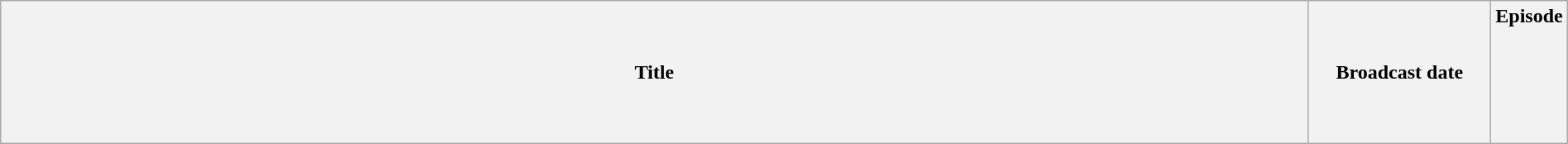<table class="wikitable plainrowheaders" style="width:100%; margin:auto;">
<tr>
<th>Title</th>
<th width="140">Broadcast date</th>
<th width="40">Episode<br><br><br><br><br><br></th>
</tr>
</table>
